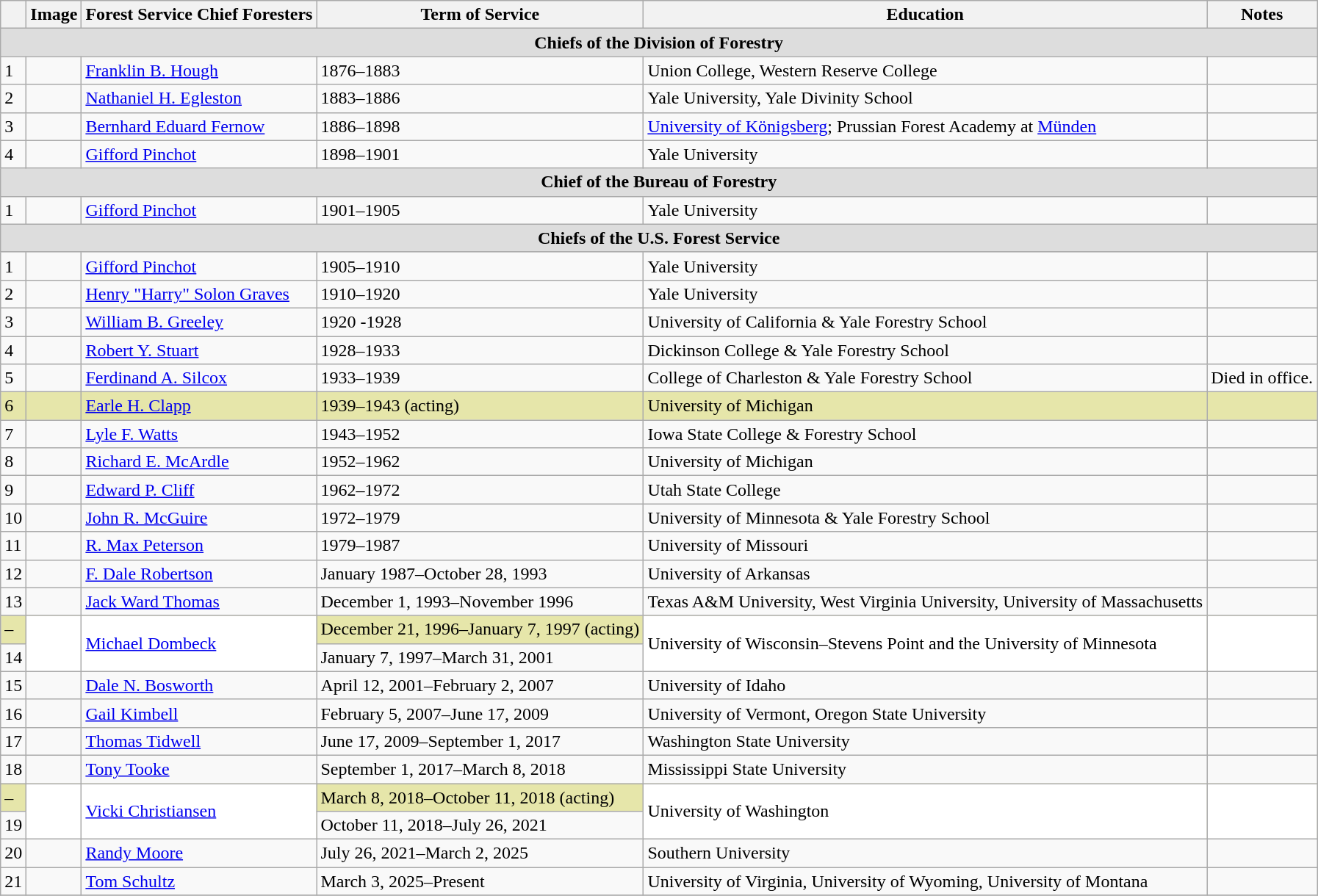<table class="wikitable">
<tr>
<th></th>
<th>Image</th>
<th>Forest Service Chief Foresters</th>
<th>Term of Service</th>
<th>Education</th>
<th>Notes</th>
</tr>
<tr>
<td colspan="6" style="text-align: center; font-weight: bold;" bgcolor="#dddddd">Chiefs of the Division of Forestry</td>
</tr>
<tr>
<td>1</td>
<td></td>
<td><a href='#'>Franklin B. Hough</a></td>
<td>1876–1883</td>
<td>Union College, Western Reserve College</td>
<td></td>
</tr>
<tr>
<td>2</td>
<td></td>
<td><a href='#'>Nathaniel H. Egleston</a></td>
<td>1883–1886</td>
<td>Yale University, Yale Divinity School</td>
<td></td>
</tr>
<tr>
<td>3</td>
<td></td>
<td><a href='#'>Bernhard Eduard Fernow</a></td>
<td>1886–1898</td>
<td><a href='#'>University of Königsberg</a>; Prussian Forest Academy at <a href='#'>Münden</a></td>
<td></td>
</tr>
<tr>
<td>4</td>
<td></td>
<td><a href='#'>Gifford Pinchot</a></td>
<td>1898–1901</td>
<td>Yale University</td>
<td></td>
</tr>
<tr>
<td colspan="6" style="text-align: center; font-weight: bold;" bgcolor="#dddddd">Chief of the Bureau of Forestry</td>
</tr>
<tr>
<td>1</td>
<td></td>
<td><a href='#'>Gifford Pinchot</a></td>
<td>1901–1905</td>
<td>Yale University</td>
<td></td>
</tr>
<tr>
<td colspan="6" style="text-align: center; font-weight: bold;" bgcolor="#dddddd">Chiefs of the U.S. Forest Service</td>
</tr>
<tr>
<td>1</td>
<td></td>
<td><a href='#'>Gifford Pinchot</a></td>
<td>1905–1910</td>
<td>Yale University</td>
<td></td>
</tr>
<tr>
<td>2</td>
<td></td>
<td><a href='#'>Henry "Harry" Solon Graves</a></td>
<td>1910–1920</td>
<td>Yale University</td>
<td></td>
</tr>
<tr>
<td>3</td>
<td></td>
<td><a href='#'>William B. Greeley</a></td>
<td>1920 -1928</td>
<td>University of California & Yale Forestry School</td>
<td></td>
</tr>
<tr>
<td>4</td>
<td></td>
<td><a href='#'>Robert Y. Stuart</a></td>
<td>1928–1933</td>
<td>Dickinson College & Yale Forestry School</td>
<td></td>
</tr>
<tr>
<td>5</td>
<td></td>
<td><a href='#'>Ferdinand A. Silcox</a></td>
<td>1933–1939</td>
<td>College of Charleston & Yale Forestry School</td>
<td>Died in office.</td>
</tr>
<tr bgcolor="#e6e6aa">
<td>6</td>
<td></td>
<td><a href='#'>Earle H. Clapp</a></td>
<td>1939–1943 (acting)</td>
<td>University of Michigan</td>
<td></td>
</tr>
<tr>
<td>7</td>
<td></td>
<td><a href='#'>Lyle F. Watts</a></td>
<td>1943–1952</td>
<td>Iowa State College & Forestry School</td>
<td></td>
</tr>
<tr>
<td>8</td>
<td></td>
<td><a href='#'>Richard E. McArdle</a></td>
<td>1952–1962</td>
<td>University of Michigan</td>
<td></td>
</tr>
<tr>
<td>9</td>
<td></td>
<td><a href='#'>Edward P. Cliff</a></td>
<td>1962–1972</td>
<td>Utah State College</td>
<td></td>
</tr>
<tr>
<td>10</td>
<td></td>
<td><a href='#'>John R. McGuire</a></td>
<td>1972–1979</td>
<td>University of Minnesota & Yale Forestry School</td>
<td></td>
</tr>
<tr>
<td>11</td>
<td></td>
<td><a href='#'>R. Max Peterson</a></td>
<td>1979–1987</td>
<td>University of Missouri</td>
<td></td>
</tr>
<tr>
<td>12</td>
<td></td>
<td><a href='#'>F. Dale Robertson</a></td>
<td>January 1987–October 28, 1993</td>
<td>University of Arkansas</td>
<td></td>
</tr>
<tr>
<td>13</td>
<td></td>
<td><a href='#'>Jack Ward Thomas</a></td>
<td>December 1, 1993–November 1996</td>
<td>Texas A&M University, West Virginia University, University of Massachusetts</td>
<td></td>
</tr>
<tr bgcolor="#e6e6aa">
<td>–</td>
<td rowspan="2" bgcolor="#ffffff"></td>
<td rowspan="2" bgcolor="#ffffff"><a href='#'>Michael Dombeck</a></td>
<td>December 21, 1996–January 7, 1997 (acting)</td>
<td rowspan="2" bgcolor="#ffffff">University of Wisconsin–Stevens Point and the University of Minnesota</td>
<td rowspan="2" bgcolor="#ffffff"></td>
</tr>
<tr>
<td>14</td>
<td>January 7, 1997–March 31, 2001</td>
</tr>
<tr>
<td>15</td>
<td></td>
<td><a href='#'>Dale N. Bosworth</a></td>
<td>April 12, 2001–February 2, 2007</td>
<td>University of Idaho</td>
<td></td>
</tr>
<tr>
<td>16</td>
<td></td>
<td><a href='#'>Gail Kimbell</a></td>
<td>February 5, 2007–June 17, 2009</td>
<td>University of Vermont, Oregon State University</td>
<td></td>
</tr>
<tr>
<td>17</td>
<td></td>
<td><a href='#'>Thomas Tidwell</a></td>
<td>June 17, 2009–September 1, 2017</td>
<td>Washington State University</td>
<td></td>
</tr>
<tr>
<td>18</td>
<td></td>
<td><a href='#'>Tony Tooke</a></td>
<td>September 1, 2017–March 8, 2018</td>
<td>Mississippi State University</td>
<td></td>
</tr>
<tr bgcolor="#e6e6aa">
<td>–</td>
<td rowspan="2" bgcolor="#ffffff"></td>
<td rowspan="2" bgcolor="#ffffff"><a href='#'>Vicki Christiansen</a></td>
<td>March 8, 2018–October 11, 2018 (acting)</td>
<td rowspan="2" bgcolor="#ffffff">University of Washington</td>
<td rowspan="2" bgcolor="#ffffff"></td>
</tr>
<tr>
<td>19</td>
<td>October 11, 2018–July 26, 2021</td>
</tr>
<tr>
<td>20</td>
<td></td>
<td><a href='#'>Randy Moore</a></td>
<td>July 26, 2021–March 2, 2025</td>
<td>Southern University</td>
<td></td>
</tr>
<tr>
<td>21</td>
<td></td>
<td><a href='#'>Tom Schultz</a></td>
<td>March 3, 2025–Present</td>
<td>University of Virginia, University of Wyoming, University of Montana</td>
<td></td>
</tr>
<tr>
</tr>
</table>
